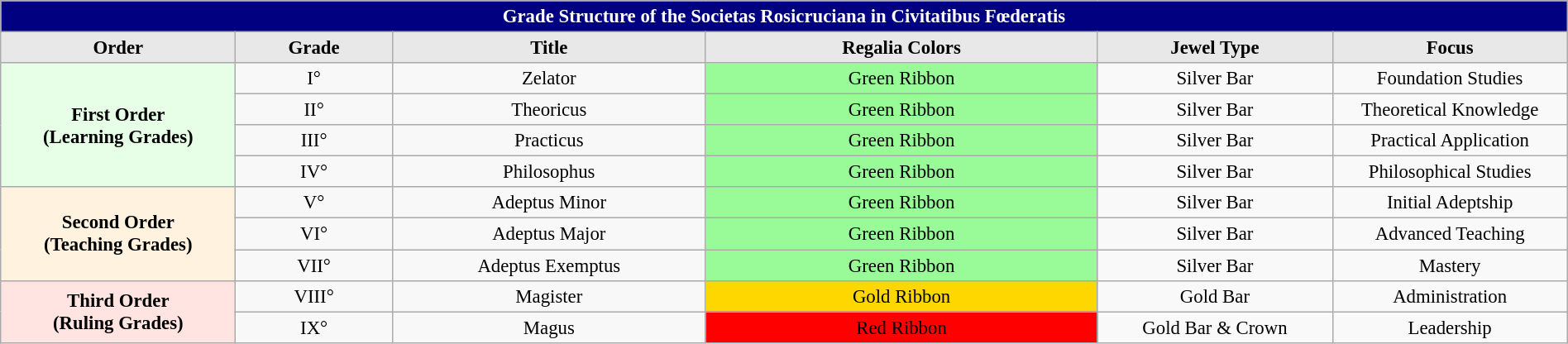<table class="wikitable" style="text-align:center; margin: 1em auto; width: 100%; border-collapse: collapse; font-size: 95%;">
<tr>
<th colspan="6" style="background:#000080; color:white;"><strong>Grade Structure of the Societas Rosicruciana in Civitatibus Fœderatis</strong></th>
</tr>
<tr>
<th style="width:15%; background:#E8E8E8;">Order</th>
<th style="width:10%; background:#E8E8E8;">Grade</th>
<th style="width:20%; background:#E8E8E8;">Title</th>
<th style="width:25%; background:#E8E8E8;">Regalia Colors</th>
<th style="width:15%; background:#E8E8E8;">Jewel Type</th>
<th style="width:15%; background:#E8E8E8;">Focus</th>
</tr>
<tr>
<th rowspan="4" style="background:#E6FFE6;">First Order<br>(Learning Grades)</th>
<td style="background:#F8F8F8;">I°</td>
<td style="background:#F8F8F8;">Zelator</td>
<td style="background:#98FB98;">Green Ribbon</td>
<td>Silver Bar</td>
<td>Foundation Studies</td>
</tr>
<tr>
<td style="background:#F8F8F8;">II°</td>
<td style="background:#F8F8F8;">Theoricus</td>
<td style="background:#98FB98;">Green Ribbon</td>
<td>Silver Bar</td>
<td>Theoretical Knowledge</td>
</tr>
<tr>
<td style="background:#F8F8F8;">III°</td>
<td style="background:#F8F8F8;">Practicus</td>
<td style="background:#98FB98;">Green Ribbon</td>
<td>Silver Bar</td>
<td>Practical Application</td>
</tr>
<tr>
<td style="background:#F8F8F8;">IV°</td>
<td style="background:#F8F8F8;">Philosophus</td>
<td style="background:#98FB98;">Green Ribbon</td>
<td>Silver Bar</td>
<td>Philosophical Studies</td>
</tr>
<tr>
<th rowspan="3" style="background:#FFF3E0;">Second Order<br>(Teaching Grades)</th>
<td style="background:#F8F8F8;">V°</td>
<td style="background:#F8F8F8;">Adeptus Minor</td>
<td style="background:#98FB98;">Green Ribbon</td>
<td>Silver Bar</td>
<td>Initial Adeptship</td>
</tr>
<tr>
<td style="background:#F8F8F8;">VI°</td>
<td style="background:#F8F8F8;">Adeptus Major</td>
<td style="background:#98FB98;">Green Ribbon</td>
<td>Silver Bar</td>
<td>Advanced Teaching</td>
</tr>
<tr>
<td style="background:#F8F8F8;">VII°</td>
<td style="background:#F8F8F8;">Adeptus Exemptus</td>
<td style="background:#98FB98;">Green Ribbon</td>
<td>Silver Bar</td>
<td>Mastery</td>
</tr>
<tr>
<th rowspan="2" style="background:#FFE4E1;">Third Order<br>(Ruling Grades)</th>
<td style="background:#F8F8F8;">VIII°</td>
<td style="background:#F8F8F8;">Magister</td>
<td style="background:#FFD700;">Gold Ribbon</td>
<td>Gold Bar</td>
<td>Administration</td>
</tr>
<tr>
<td style="background:#F8F8F8;">IX°</td>
<td style="background:#F8F8F8;">Magus</td>
<td style="background:#FF0000;">Red Ribbon</td>
<td>Gold Bar & Crown</td>
<td>Leadership</td>
</tr>
</table>
